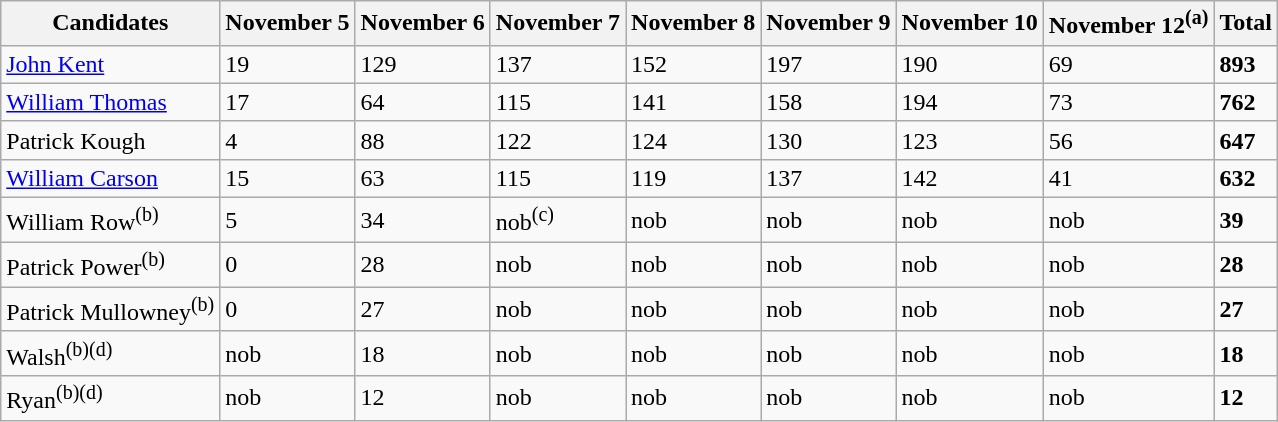<table class="wikitable">
<tr>
<th>Candidates</th>
<th>November 5</th>
<th>November 6</th>
<th>November 7</th>
<th>November 8</th>
<th>November 9</th>
<th>November 10</th>
<th>November 12<sup>(a)</sup></th>
<th>Total</th>
</tr>
<tr>
<td><a href='#'>John Kent</a></td>
<td>19</td>
<td>129</td>
<td>137</td>
<td>152</td>
<td>197</td>
<td>190</td>
<td>69</td>
<td><strong>893</strong></td>
</tr>
<tr>
<td><a href='#'>William Thomas</a></td>
<td>17</td>
<td>64</td>
<td>115</td>
<td>141</td>
<td>158</td>
<td>194</td>
<td>73</td>
<td><strong>762</strong></td>
</tr>
<tr>
<td>Patrick Kough</td>
<td>4</td>
<td>88</td>
<td>122</td>
<td>124</td>
<td>130</td>
<td>123</td>
<td>56</td>
<td><strong>647</strong></td>
</tr>
<tr>
<td><a href='#'>William Carson</a></td>
<td>15</td>
<td>63</td>
<td>115</td>
<td>119</td>
<td>137</td>
<td>142</td>
<td>41</td>
<td><strong>632</strong></td>
</tr>
<tr>
<td>William Row<sup>(b)</sup></td>
<td>5</td>
<td>34</td>
<td>nob<sup>(c)</sup></td>
<td>nob</td>
<td>nob</td>
<td>nob</td>
<td>nob</td>
<td><strong>39</strong></td>
</tr>
<tr>
<td>Patrick Power<sup>(b)</sup></td>
<td>0</td>
<td>28</td>
<td>nob</td>
<td>nob</td>
<td>nob</td>
<td>nob</td>
<td>nob</td>
<td><strong>28</strong></td>
</tr>
<tr>
<td>Patrick Mullowney<sup>(b)</sup></td>
<td>0</td>
<td>27</td>
<td>nob</td>
<td>nob</td>
<td>nob</td>
<td>nob</td>
<td>nob</td>
<td><strong>27</strong></td>
</tr>
<tr>
<td>Walsh<sup>(b)(d)</sup></td>
<td>nob</td>
<td>18</td>
<td>nob</td>
<td>nob</td>
<td>nob</td>
<td>nob</td>
<td>nob</td>
<td><strong>18</strong></td>
</tr>
<tr>
<td>Ryan<sup>(b)(d)</sup></td>
<td>nob</td>
<td>12</td>
<td>nob</td>
<td>nob</td>
<td>nob</td>
<td>nob</td>
<td>nob</td>
<td><strong>12</strong></td>
</tr>
</table>
